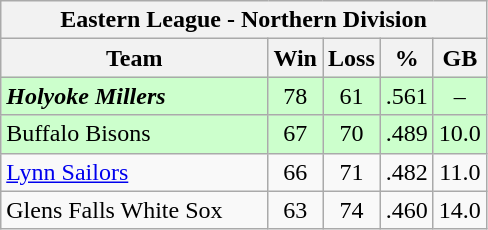<table class="wikitable">
<tr>
<th colspan="5">Eastern League - Northern Division</th>
</tr>
<tr>
<th width="55%">Team</th>
<th>Win</th>
<th>Loss</th>
<th>%</th>
<th>GB</th>
</tr>
<tr align=center bgcolor="#CCFFCC">
<td align=left><strong><em>Holyoke Millers</em></strong></td>
<td>78</td>
<td>61</td>
<td>.561</td>
<td>–</td>
</tr>
<tr align=center bgcolor="#CCFFCC">
<td align=left>Buffalo Bisons</td>
<td>67</td>
<td>70</td>
<td>.489</td>
<td>10.0</td>
</tr>
<tr align=center>
<td align=left><a href='#'>Lynn Sailors</a></td>
<td>66</td>
<td>71</td>
<td>.482</td>
<td>11.0</td>
</tr>
<tr align=center>
<td align=left>Glens Falls White Sox</td>
<td>63</td>
<td>74</td>
<td>.460</td>
<td>14.0</td>
</tr>
</table>
